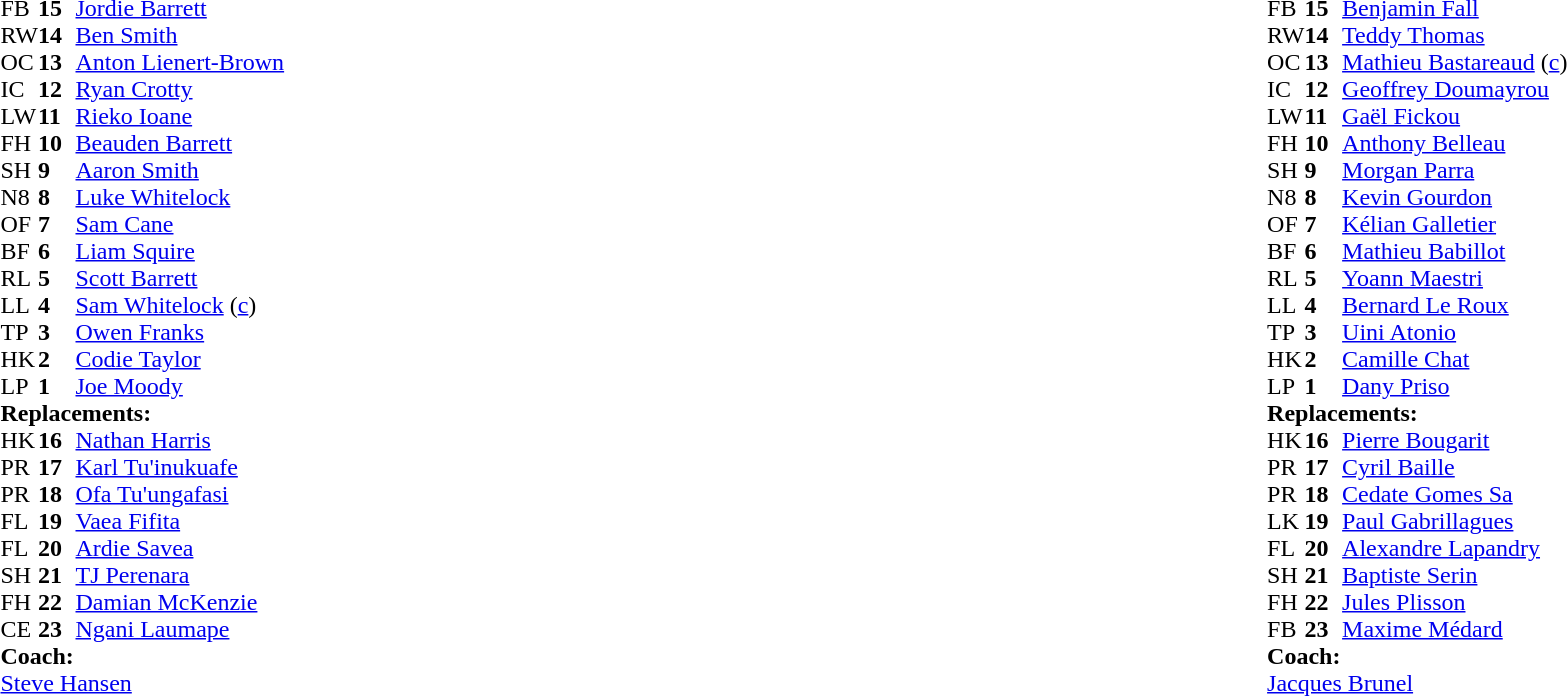<table style="width:100%;">
<tr>
<td style="vertical-align:top; width:50%;"><br><table style="font-size: 100%" cellspacing="0" cellpadding="0">
<tr>
<th width="25"></th>
<th width="25"></th>
</tr>
<tr>
<td>FB</td>
<td><strong>15</strong></td>
<td><a href='#'>Jordie Barrett</a></td>
</tr>
<tr>
<td>RW</td>
<td><strong>14</strong></td>
<td><a href='#'>Ben Smith</a></td>
</tr>
<tr>
<td>OC</td>
<td><strong>13</strong></td>
<td><a href='#'>Anton Lienert-Brown</a></td>
<td></td>
<td></td>
<td></td>
</tr>
<tr>
<td>IC</td>
<td><strong>12</strong></td>
<td><a href='#'>Ryan Crotty</a></td>
<td></td>
<td></td>
<td></td>
</tr>
<tr>
<td>LW</td>
<td><strong>11</strong></td>
<td><a href='#'>Rieko Ioane</a></td>
</tr>
<tr>
<td>FH</td>
<td><strong>10</strong></td>
<td><a href='#'>Beauden Barrett</a></td>
<td></td>
<td></td>
</tr>
<tr>
<td>SH</td>
<td><strong>9</strong></td>
<td><a href='#'>Aaron Smith</a></td>
<td></td>
<td></td>
</tr>
<tr>
<td>N8</td>
<td><strong>8</strong></td>
<td><a href='#'>Luke Whitelock</a></td>
</tr>
<tr>
<td>OF</td>
<td><strong>7</strong></td>
<td><a href='#'>Sam Cane</a></td>
<td></td>
<td></td>
</tr>
<tr>
<td>BF</td>
<td><strong>6</strong></td>
<td><a href='#'>Liam Squire</a></td>
<td></td>
<td></td>
</tr>
<tr>
<td>RL</td>
<td><strong>5</strong></td>
<td><a href='#'>Scott Barrett</a></td>
</tr>
<tr>
<td>LL</td>
<td><strong>4</strong></td>
<td><a href='#'>Sam Whitelock</a> (<a href='#'>c</a>)</td>
</tr>
<tr>
<td>TP</td>
<td><strong>3</strong></td>
<td><a href='#'>Owen Franks</a></td>
<td></td>
<td></td>
</tr>
<tr>
<td>HK</td>
<td><strong>2</strong></td>
<td><a href='#'>Codie Taylor</a></td>
<td></td>
<td></td>
</tr>
<tr>
<td>LP</td>
<td><strong>1</strong></td>
<td><a href='#'>Joe Moody</a></td>
<td></td>
<td></td>
</tr>
<tr>
<td colspan="3"><strong>Replacements:</strong></td>
</tr>
<tr>
<td>HK</td>
<td><strong>16</strong></td>
<td><a href='#'>Nathan Harris</a></td>
<td></td>
<td></td>
</tr>
<tr>
<td>PR</td>
<td><strong>17</strong></td>
<td><a href='#'>Karl Tu'inukuafe</a></td>
<td></td>
<td></td>
</tr>
<tr>
<td>PR</td>
<td><strong>18</strong></td>
<td><a href='#'>Ofa Tu'ungafasi</a></td>
<td></td>
<td></td>
</tr>
<tr>
<td>FL</td>
<td><strong>19</strong></td>
<td><a href='#'>Vaea Fifita</a></td>
<td></td>
<td></td>
</tr>
<tr>
<td>FL</td>
<td><strong>20</strong></td>
<td><a href='#'>Ardie Savea</a></td>
<td></td>
<td></td>
</tr>
<tr>
<td>SH</td>
<td><strong>21</strong></td>
<td><a href='#'>TJ Perenara</a></td>
<td></td>
<td></td>
</tr>
<tr>
<td>FH</td>
<td><strong>22</strong></td>
<td><a href='#'>Damian McKenzie</a></td>
<td></td>
<td></td>
</tr>
<tr>
<td>CE</td>
<td><strong>23</strong></td>
<td><a href='#'>Ngani Laumape</a></td>
<td></td>
<td></td>
</tr>
<tr>
<td colspan="3"><strong>Coach:</strong></td>
</tr>
<tr>
<td colspan="4"> <a href='#'>Steve Hansen</a></td>
</tr>
</table>
</td>
<td style="vertical-align:top; width:50%;"><br><table cellspacing="0" cellpadding="0" style="font-size:100%; margin:auto;">
<tr>
<th width="25"></th>
<th width="25"></th>
</tr>
<tr>
<td>FB</td>
<td><strong>15</strong></td>
<td><a href='#'>Benjamin Fall</a></td>
<td></td>
</tr>
<tr>
<td>RW</td>
<td><strong>14</strong></td>
<td><a href='#'>Teddy Thomas</a></td>
</tr>
<tr>
<td>OC</td>
<td><strong>13</strong></td>
<td><a href='#'>Mathieu Bastareaud</a> (<a href='#'>c</a>)</td>
</tr>
<tr>
<td>IC</td>
<td><strong>12</strong></td>
<td><a href='#'>Geoffrey Doumayrou</a></td>
<td></td>
<td></td>
</tr>
<tr>
<td>LW</td>
<td><strong>11</strong></td>
<td><a href='#'>Gaël Fickou</a></td>
</tr>
<tr>
<td>FH</td>
<td><strong>10</strong></td>
<td><a href='#'>Anthony Belleau</a></td>
<td></td>
<td></td>
</tr>
<tr>
<td>SH</td>
<td><strong>9</strong></td>
<td><a href='#'>Morgan Parra</a></td>
<td></td>
<td></td>
</tr>
<tr>
<td>N8</td>
<td><strong>8</strong></td>
<td><a href='#'>Kevin Gourdon</a></td>
</tr>
<tr>
<td>OF</td>
<td><strong>7</strong></td>
<td><a href='#'>Kélian Galletier</a></td>
<td></td>
<td></td>
</tr>
<tr>
<td>BF</td>
<td><strong>6</strong></td>
<td><a href='#'>Mathieu Babillot</a></td>
</tr>
<tr>
<td>RL</td>
<td><strong>5</strong></td>
<td><a href='#'>Yoann Maestri</a></td>
<td></td>
<td></td>
</tr>
<tr>
<td>LL</td>
<td><strong>4</strong></td>
<td><a href='#'>Bernard Le Roux</a></td>
</tr>
<tr>
<td>TP</td>
<td><strong>3</strong></td>
<td><a href='#'>Uini Atonio</a></td>
<td></td>
<td></td>
</tr>
<tr>
<td>HK</td>
<td><strong>2</strong></td>
<td><a href='#'>Camille Chat</a></td>
<td></td>
<td></td>
</tr>
<tr>
<td>LP</td>
<td><strong>1</strong></td>
<td><a href='#'>Dany Priso</a></td>
<td></td>
<td></td>
</tr>
<tr>
<td colspan=3><strong>Replacements:</strong></td>
</tr>
<tr>
<td>HK</td>
<td><strong>16</strong></td>
<td><a href='#'>Pierre Bougarit</a></td>
<td></td>
<td></td>
</tr>
<tr>
<td>PR</td>
<td><strong>17</strong></td>
<td><a href='#'>Cyril Baille</a></td>
<td></td>
<td></td>
</tr>
<tr>
<td>PR</td>
<td><strong>18</strong></td>
<td><a href='#'>Cedate Gomes Sa</a></td>
<td></td>
<td></td>
</tr>
<tr>
<td>LK</td>
<td><strong>19</strong></td>
<td><a href='#'>Paul Gabrillagues</a></td>
<td></td>
<td></td>
</tr>
<tr>
<td>FL</td>
<td><strong>20</strong></td>
<td><a href='#'>Alexandre Lapandry</a></td>
<td></td>
<td></td>
</tr>
<tr>
<td>SH</td>
<td><strong>21</strong></td>
<td><a href='#'>Baptiste Serin</a></td>
<td></td>
<td></td>
</tr>
<tr>
<td>FH</td>
<td><strong>22</strong></td>
<td><a href='#'>Jules Plisson</a></td>
<td></td>
<td></td>
</tr>
<tr>
<td>FB</td>
<td><strong>23</strong></td>
<td><a href='#'>Maxime Médard</a></td>
<td></td>
<td></td>
</tr>
<tr>
<td colspan=3><strong>Coach:</strong></td>
</tr>
<tr>
<td colspan="4"> <a href='#'>Jacques Brunel</a></td>
</tr>
</table>
</td>
</tr>
</table>
